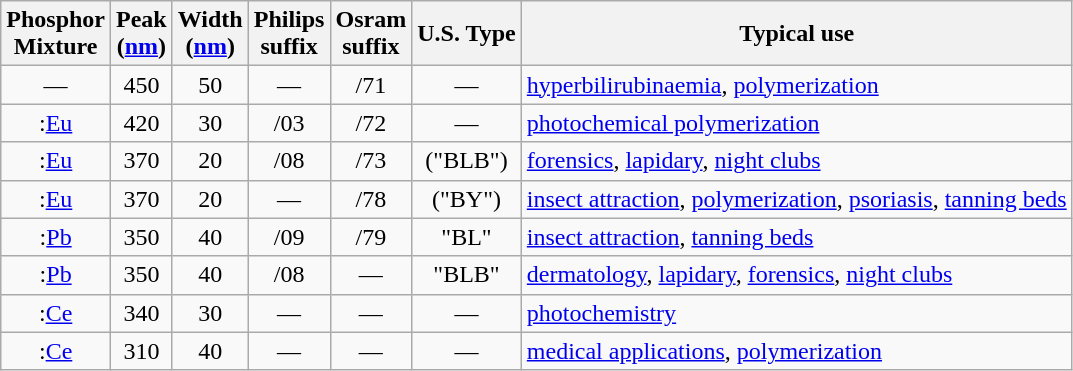<table class="wikitable">
<tr>
<th>Phosphor<br>Mixture</th>
<th>Peak<br>(<a href='#'>nm</a>)</th>
<th>Width<br>(<a href='#'>nm</a>)</th>
<th>Philips<br>suffix</th>
<th>Osram<br>suffix</th>
<th>U.S. Type</th>
<th>Typical use</th>
</tr>
<tr align=center>
<td>—</td>
<td>450</td>
<td>50</td>
<td>—</td>
<td>/71</td>
<td>—</td>
<td align=left><a href='#'>hyperbilirubinaemia</a>, <a href='#'>polymerization</a></td>
</tr>
<tr align=center>
<td>:<a href='#'>Eu</a></td>
<td>420</td>
<td>30</td>
<td>/03</td>
<td>/72</td>
<td>—</td>
<td align=left><a href='#'>photochemical polymerization</a></td>
</tr>
<tr align=center>
<td>:<a href='#'>Eu</a></td>
<td>370</td>
<td>20</td>
<td>/08</td>
<td>/73</td>
<td>("BLB")</td>
<td align=left> <a href='#'>forensics</a>, <a href='#'>lapidary</a>, <a href='#'>night clubs</a></td>
</tr>
<tr align=center>
<td>:<a href='#'>Eu</a></td>
<td>370</td>
<td>20</td>
<td>—</td>
<td>/78</td>
<td>("BY")</td>
<td align=left> <a href='#'>insect attraction</a>, <a href='#'>polymerization</a>, <a href='#'>psoriasis</a>, <a href='#'>tanning beds</a></td>
</tr>
<tr align=center>
<td>:<a href='#'>Pb</a></td>
<td>350</td>
<td>40</td>
<td>/09</td>
<td>/79</td>
<td>"BL"</td>
<td align=left> <a href='#'>insect attraction</a>, <a href='#'>tanning beds</a></td>
</tr>
<tr align=center>
<td>:<a href='#'>Pb</a></td>
<td>350</td>
<td>40</td>
<td>/08</td>
<td>—</td>
<td>"BLB"</td>
<td align=left> <a href='#'>dermatology</a>, <a href='#'>lapidary</a>, <a href='#'>forensics</a>, <a href='#'>night clubs</a></td>
</tr>
<tr align=center>
<td>:<a href='#'>Ce</a></td>
<td>340</td>
<td>30</td>
<td>—</td>
<td>—</td>
<td>—</td>
<td align=left><a href='#'>photochemistry</a></td>
</tr>
<tr align=center>
<td>:<a href='#'>Ce</a></td>
<td>310</td>
<td>40</td>
<td>—</td>
<td>—</td>
<td>—</td>
<td align=left><a href='#'>medical applications</a>, <a href='#'>polymerization</a></td>
</tr>
</table>
